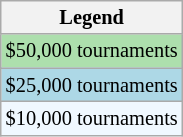<table class=wikitable style="font-size:85%">
<tr>
<th>Legend</th>
</tr>
<tr style="background:;">
<td bgcolor=addfad>$50,000 tournaments</td>
</tr>
<tr style="background:;">
<td bgcolor=lightblue>$25,000 tournaments</td>
</tr>
<tr style="background:;">
<td bgcolor=f0f8ff>$10,000 tournaments</td>
</tr>
</table>
